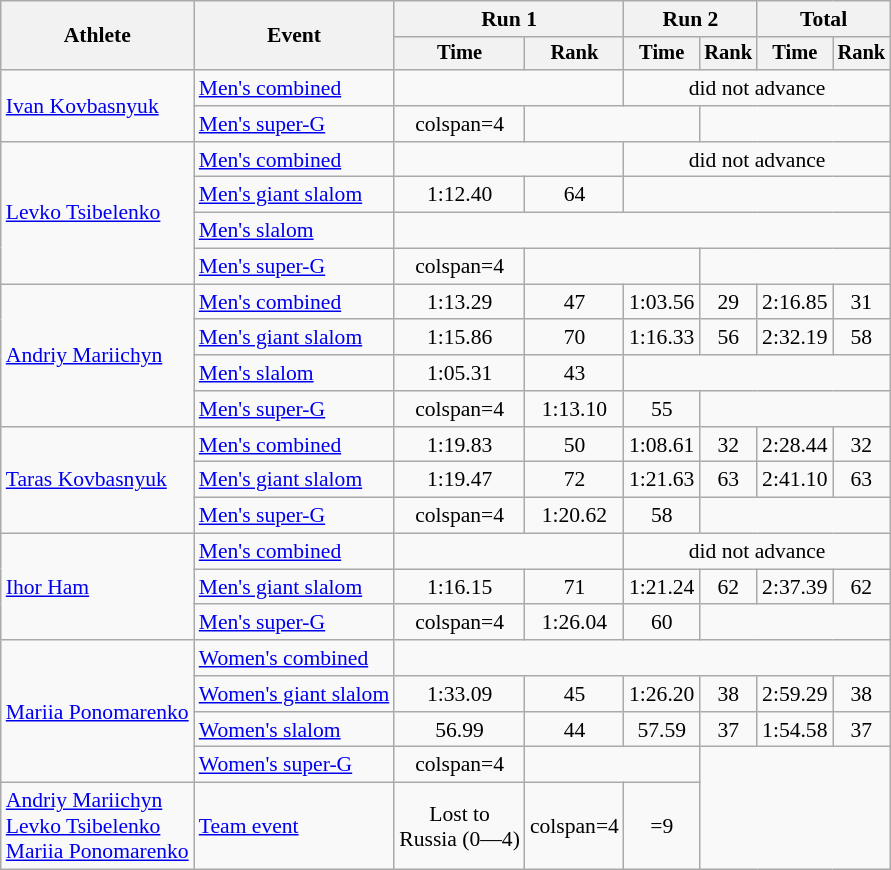<table class=wikitable style=font-size:90%;text-align:center>
<tr>
<th rowspan=2>Athlete</th>
<th rowspan=2>Event</th>
<th colspan=2>Run 1</th>
<th colspan=2>Run 2</th>
<th colspan=2>Total</th>
</tr>
<tr style=font-size:95%>
<th>Time</th>
<th>Rank</th>
<th>Time</th>
<th>Rank</th>
<th>Time</th>
<th>Rank</th>
</tr>
<tr>
<td align=left rowspan=2><a href='#'>Ivan Kovbasnyuk</a></td>
<td align=left><a href='#'>Men's combined</a></td>
<td colspan=2></td>
<td colspan=4>did not advance</td>
</tr>
<tr>
<td align=left><a href='#'>Men's super-G</a></td>
<td>colspan=4 </td>
<td colspan=2></td>
</tr>
<tr>
<td align=left rowspan=4><a href='#'>Levko Tsibelenko</a></td>
<td align=left><a href='#'>Men's combined</a></td>
<td colspan=2></td>
<td colspan=4>did not advance</td>
</tr>
<tr>
<td align=left><a href='#'>Men's giant slalom</a></td>
<td>1:12.40</td>
<td>64</td>
<td colspan=4></td>
</tr>
<tr>
<td align=left><a href='#'>Men's slalom</a></td>
<td colspan=6></td>
</tr>
<tr>
<td align=left><a href='#'>Men's super-G</a></td>
<td>colspan=4 </td>
<td colspan=2></td>
</tr>
<tr>
<td align=left rowspan=4><a href='#'>Andriy Mariichyn</a></td>
<td align=left><a href='#'>Men's combined</a></td>
<td>1:13.29</td>
<td>47</td>
<td>1:03.56</td>
<td>29</td>
<td>2:16.85</td>
<td>31</td>
</tr>
<tr>
<td align=left><a href='#'>Men's giant slalom</a></td>
<td>1:15.86</td>
<td>70</td>
<td>1:16.33</td>
<td>56</td>
<td>2:32.19</td>
<td>58</td>
</tr>
<tr>
<td align=left><a href='#'>Men's slalom</a></td>
<td>1:05.31</td>
<td>43</td>
<td colspan=4></td>
</tr>
<tr>
<td align=left><a href='#'>Men's super-G</a></td>
<td>colspan=4 </td>
<td>1:13.10</td>
<td>55</td>
</tr>
<tr>
<td align=left rowspan=3><a href='#'>Taras Kovbasnyuk</a></td>
<td align=left><a href='#'>Men's combined</a></td>
<td>1:19.83</td>
<td>50</td>
<td>1:08.61</td>
<td>32</td>
<td>2:28.44</td>
<td>32</td>
</tr>
<tr>
<td align=left><a href='#'>Men's giant slalom</a></td>
<td>1:19.47</td>
<td>72</td>
<td>1:21.63</td>
<td>63</td>
<td>2:41.10</td>
<td>63</td>
</tr>
<tr>
<td align=left><a href='#'>Men's super-G</a></td>
<td>colspan=4 </td>
<td>1:20.62</td>
<td>58</td>
</tr>
<tr>
<td align=left rowspan=3><a href='#'>Ihor Ham</a></td>
<td align=left><a href='#'>Men's combined</a></td>
<td colspan=2></td>
<td colspan=4>did not advance</td>
</tr>
<tr>
<td align=left><a href='#'>Men's giant slalom</a></td>
<td>1:16.15</td>
<td>71</td>
<td>1:21.24</td>
<td>62</td>
<td>2:37.39</td>
<td>62</td>
</tr>
<tr>
<td align=left><a href='#'>Men's super-G</a></td>
<td>colspan=4 </td>
<td>1:26.04</td>
<td>60</td>
</tr>
<tr>
<td align=left rowspan=4><a href='#'>Mariia Ponomarenko</a></td>
<td align=left><a href='#'>Women's combined</a></td>
<td colspan=6></td>
</tr>
<tr>
<td align=left><a href='#'>Women's giant slalom</a></td>
<td>1:33.09</td>
<td>45</td>
<td>1:26.20</td>
<td>38</td>
<td>2:59.29</td>
<td>38</td>
</tr>
<tr>
<td align=left><a href='#'>Women's slalom</a></td>
<td>56.99</td>
<td>44</td>
<td>57.59</td>
<td>37</td>
<td>1:54.58</td>
<td>37</td>
</tr>
<tr>
<td align=left><a href='#'>Women's super-G</a></td>
<td>colspan=4 </td>
<td colspan=2></td>
</tr>
<tr>
<td align=left><a href='#'>Andriy Mariichyn</a><br><a href='#'>Levko Tsibelenko</a><br><a href='#'>Mariia Ponomarenko</a></td>
<td align=left><a href='#'>Team event</a></td>
<td>Lost to<br>Russia (0—4)</td>
<td>colspan=4 </td>
<td>=9</td>
</tr>
</table>
